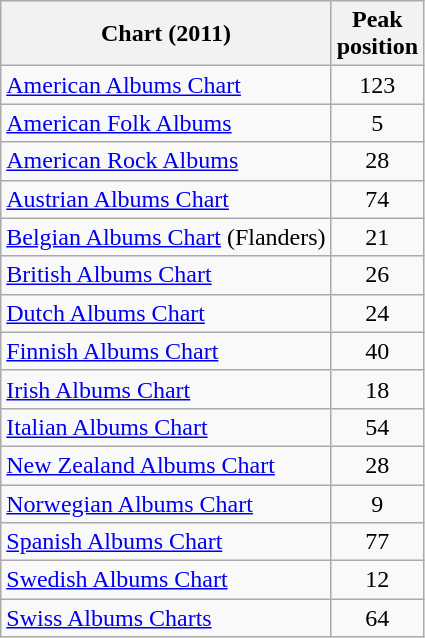<table class="wikitable sortable">
<tr>
<th>Chart (2011)</th>
<th>Peak<br>position</th>
</tr>
<tr>
<td><a href='#'>American Albums Chart</a></td>
<td style="text-align:center;">123</td>
</tr>
<tr>
<td><a href='#'>American Folk Albums</a></td>
<td style="text-align:center;">5</td>
</tr>
<tr>
<td><a href='#'>American Rock Albums</a></td>
<td style="text-align:center;">28</td>
</tr>
<tr>
<td><a href='#'>Austrian Albums Chart</a></td>
<td style="text-align:center;">74</td>
</tr>
<tr>
<td><a href='#'>Belgian Albums Chart</a> (Flanders)</td>
<td style="text-align:center;">21</td>
</tr>
<tr>
<td><a href='#'>British Albums Chart</a></td>
<td style="text-align:center;">26</td>
</tr>
<tr>
<td><a href='#'>Dutch Albums Chart</a></td>
<td style="text-align:center;">24</td>
</tr>
<tr>
<td><a href='#'>Finnish Albums Chart</a></td>
<td style="text-align:center;">40</td>
</tr>
<tr>
<td><a href='#'>Irish Albums Chart</a></td>
<td style="text-align:center;">18</td>
</tr>
<tr>
<td><a href='#'>Italian Albums Chart</a></td>
<td style="text-align:center;">54</td>
</tr>
<tr>
<td><a href='#'>New Zealand Albums Chart</a></td>
<td style="text-align:center;">28</td>
</tr>
<tr>
<td><a href='#'>Norwegian Albums Chart</a></td>
<td style="text-align:center;">9</td>
</tr>
<tr>
<td><a href='#'>Spanish Albums Chart</a></td>
<td style="text-align:center;">77</td>
</tr>
<tr>
<td><a href='#'>Swedish Albums Chart</a></td>
<td style="text-align:center;">12</td>
</tr>
<tr>
<td><a href='#'>Swiss Albums Charts</a></td>
<td style="text-align:center;">64</td>
</tr>
</table>
